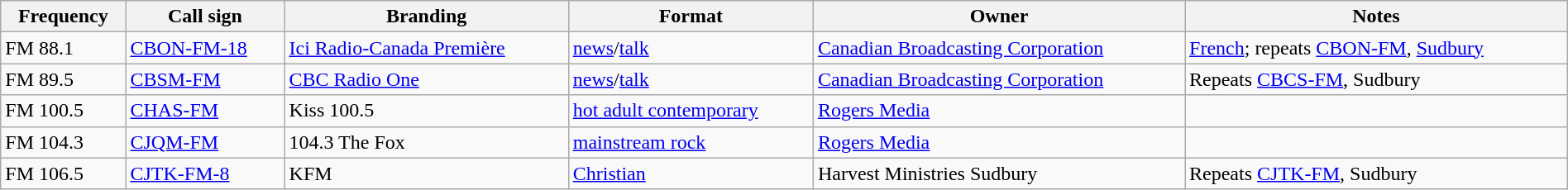<table class="wikitable sortable"  width="100%">
<tr>
<th>Frequency</th>
<th>Call sign</th>
<th>Branding</th>
<th>Format</th>
<th>Owner</th>
<th>Notes</th>
</tr>
<tr>
<td>FM 88.1</td>
<td><a href='#'>CBON-FM-18</a></td>
<td><a href='#'>Ici Radio-Canada Première</a></td>
<td><a href='#'>news</a>/<a href='#'>talk</a></td>
<td><a href='#'>Canadian Broadcasting Corporation</a></td>
<td><a href='#'>French</a>; repeats <a href='#'>CBON-FM</a>, <a href='#'>Sudbury</a></td>
</tr>
<tr>
<td>FM 89.5</td>
<td><a href='#'>CBSM-FM</a></td>
<td><a href='#'>CBC Radio One</a></td>
<td><a href='#'>news</a>/<a href='#'>talk</a></td>
<td><a href='#'>Canadian Broadcasting Corporation</a></td>
<td>Repeats <a href='#'>CBCS-FM</a>, Sudbury</td>
</tr>
<tr>
<td>FM 100.5</td>
<td><a href='#'>CHAS-FM</a></td>
<td>Kiss 100.5</td>
<td><a href='#'>hot adult contemporary</a></td>
<td><a href='#'>Rogers Media</a></td>
<td></td>
</tr>
<tr>
<td>FM 104.3</td>
<td><a href='#'>CJQM-FM</a></td>
<td>104.3 The Fox</td>
<td><a href='#'>mainstream rock</a></td>
<td><a href='#'>Rogers Media</a></td>
<td></td>
</tr>
<tr>
<td>FM 106.5</td>
<td><a href='#'>CJTK-FM-8</a></td>
<td>KFM</td>
<td><a href='#'>Christian</a></td>
<td>Harvest Ministries Sudbury</td>
<td>Repeats <a href='#'>CJTK-FM</a>, Sudbury</td>
</tr>
</table>
